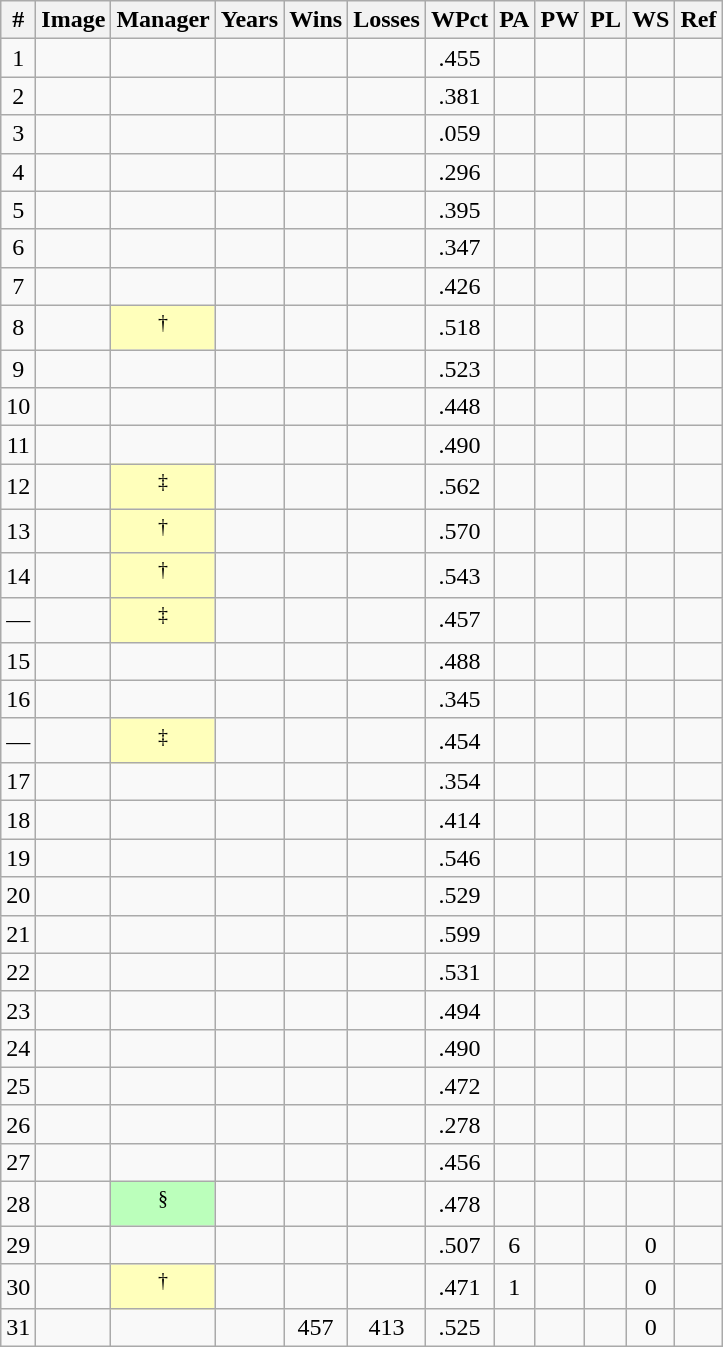<table class="wikitable sortable" style="text-align:center">
<tr>
<th class="unsortable">#</th>
<th class="unsortable">Image</th>
<th>Manager</th>
<th>Years</th>
<th>Wins</th>
<th>Losses</th>
<th>WPct</th>
<th>PA</th>
<th>PW</th>
<th>PL</th>
<th>WS</th>
<th class="unsortable">Ref</th>
</tr>
<tr>
<td>1</td>
<td></td>
<td></td>
<td></td>
<td></td>
<td></td>
<td>.455</td>
<td></td>
<td></td>
<td></td>
<td></td>
<td></td>
</tr>
<tr>
<td>2</td>
<td></td>
<td></td>
<td></td>
<td></td>
<td></td>
<td>.381</td>
<td></td>
<td></td>
<td></td>
<td></td>
<td></td>
</tr>
<tr>
<td>3</td>
<td></td>
<td></td>
<td></td>
<td></td>
<td></td>
<td>.059</td>
<td></td>
<td></td>
<td></td>
<td></td>
<td></td>
</tr>
<tr>
<td>4</td>
<td></td>
<td></td>
<td></td>
<td></td>
<td></td>
<td>.296</td>
<td></td>
<td></td>
<td></td>
<td></td>
<td></td>
</tr>
<tr>
<td>5</td>
<td></td>
<td></td>
<td></td>
<td></td>
<td></td>
<td>.395</td>
<td></td>
<td></td>
<td></td>
<td></td>
<td></td>
</tr>
<tr>
<td>6</td>
<td></td>
<td></td>
<td></td>
<td></td>
<td></td>
<td>.347</td>
<td></td>
<td></td>
<td></td>
<td></td>
<td></td>
</tr>
<tr>
<td>7</td>
<td></td>
<td></td>
<td></td>
<td></td>
<td></td>
<td>.426</td>
<td></td>
<td></td>
<td></td>
<td></td>
<td></td>
</tr>
<tr>
<td>8</td>
<td></td>
<td bgcolor="#ffffbb"><sup>†</sup></td>
<td></td>
<td></td>
<td></td>
<td>.518</td>
<td></td>
<td></td>
<td></td>
<td></td>
<td></td>
</tr>
<tr>
<td>9</td>
<td></td>
<td></td>
<td></td>
<td></td>
<td></td>
<td>.523</td>
<td></td>
<td></td>
<td></td>
<td></td>
<td></td>
</tr>
<tr>
<td>10</td>
<td></td>
<td></td>
<td></td>
<td></td>
<td></td>
<td>.448</td>
<td></td>
<td></td>
<td></td>
<td></td>
<td></td>
</tr>
<tr>
<td>11</td>
<td></td>
<td></td>
<td></td>
<td></td>
<td></td>
<td>.490</td>
<td></td>
<td></td>
<td></td>
<td></td>
<td></td>
</tr>
<tr>
<td>12</td>
<td></td>
<td bgcolor="#ffffbb"><sup>‡</sup></td>
<td></td>
<td></td>
<td></td>
<td>.562</td>
<td></td>
<td></td>
<td></td>
<td></td>
<td></td>
</tr>
<tr>
<td>13</td>
<td></td>
<td bgcolor="#ffffbb"><sup>†</sup></td>
<td></td>
<td></td>
<td></td>
<td>.570</td>
<td></td>
<td></td>
<td></td>
<td></td>
<td></td>
</tr>
<tr>
<td>14</td>
<td></td>
<td bgcolor="#ffffbb"><sup>†</sup></td>
<td></td>
<td></td>
<td></td>
<td>.543</td>
<td></td>
<td></td>
<td></td>
<td></td>
<td></td>
</tr>
<tr>
<td>—</td>
<td></td>
<td bgcolor="#ffffbb"><sup>‡</sup></td>
<td></td>
<td></td>
<td></td>
<td>.457</td>
<td></td>
<td></td>
<td></td>
<td></td>
<td></td>
</tr>
<tr>
<td>15</td>
<td></td>
<td></td>
<td></td>
<td></td>
<td></td>
<td>.488</td>
<td></td>
<td></td>
<td></td>
<td></td>
<td></td>
</tr>
<tr>
<td>16</td>
<td></td>
<td></td>
<td></td>
<td></td>
<td></td>
<td>.345</td>
<td></td>
<td></td>
<td></td>
<td></td>
<td></td>
</tr>
<tr>
<td>—</td>
<td></td>
<td bgcolor="#ffffbb"><sup>‡</sup></td>
<td></td>
<td></td>
<td></td>
<td>.454</td>
<td></td>
<td></td>
<td></td>
<td></td>
<td></td>
</tr>
<tr>
<td>17</td>
<td></td>
<td></td>
<td></td>
<td></td>
<td></td>
<td>.354</td>
<td></td>
<td></td>
<td></td>
<td></td>
<td></td>
</tr>
<tr>
<td>18</td>
<td></td>
<td></td>
<td></td>
<td></td>
<td></td>
<td>.414</td>
<td></td>
<td></td>
<td></td>
<td></td>
<td></td>
</tr>
<tr>
<td>19</td>
<td></td>
<td></td>
<td></td>
<td></td>
<td></td>
<td>.546</td>
<td></td>
<td></td>
<td></td>
<td></td>
<td></td>
</tr>
<tr>
<td>20</td>
<td></td>
<td></td>
<td></td>
<td></td>
<td></td>
<td>.529</td>
<td></td>
<td></td>
<td></td>
<td></td>
<td></td>
</tr>
<tr>
<td>21</td>
<td></td>
<td></td>
<td></td>
<td></td>
<td></td>
<td>.599</td>
<td></td>
<td></td>
<td></td>
<td></td>
<td></td>
</tr>
<tr>
<td>22</td>
<td></td>
<td></td>
<td></td>
<td></td>
<td></td>
<td>.531</td>
<td></td>
<td></td>
<td></td>
<td></td>
<td></td>
</tr>
<tr>
<td>23</td>
<td></td>
<td></td>
<td></td>
<td></td>
<td></td>
<td>.494</td>
<td></td>
<td></td>
<td></td>
<td></td>
<td></td>
</tr>
<tr>
<td>24</td>
<td></td>
<td></td>
<td></td>
<td></td>
<td></td>
<td>.490</td>
<td></td>
<td></td>
<td></td>
<td></td>
<td></td>
</tr>
<tr>
<td>25</td>
<td></td>
<td></td>
<td></td>
<td></td>
<td></td>
<td>.472</td>
<td></td>
<td></td>
<td></td>
<td></td>
<td></td>
</tr>
<tr>
<td>26</td>
<td></td>
<td></td>
<td></td>
<td></td>
<td></td>
<td>.278</td>
<td></td>
<td></td>
<td></td>
<td></td>
<td></td>
</tr>
<tr>
<td>27</td>
<td></td>
<td></td>
<td></td>
<td></td>
<td></td>
<td>.456</td>
<td></td>
<td></td>
<td></td>
<td></td>
<td></td>
</tr>
<tr>
<td>28</td>
<td></td>
<td bgcolor="#bbffbb"><sup>§</sup></td>
<td></td>
<td></td>
<td></td>
<td>.478</td>
<td></td>
<td></td>
<td></td>
<td></td>
<td></td>
</tr>
<tr>
<td>29</td>
<td></td>
<td></td>
<td></td>
<td></td>
<td></td>
<td>.507</td>
<td>6</td>
<td></td>
<td></td>
<td>0</td>
<td></td>
</tr>
<tr>
<td>30</td>
<td></td>
<td bgcolor="#ffffbb"><sup>†</sup></td>
<td></td>
<td></td>
<td></td>
<td>.471</td>
<td>1</td>
<td></td>
<td></td>
<td>0</td>
<td></td>
</tr>
<tr>
<td>31</td>
<td></td>
<td></td>
<td></td>
<td>457</td>
<td>413</td>
<td>.525</td>
<td></td>
<td></td>
<td></td>
<td>0</td>
<td></td>
</tr>
</table>
